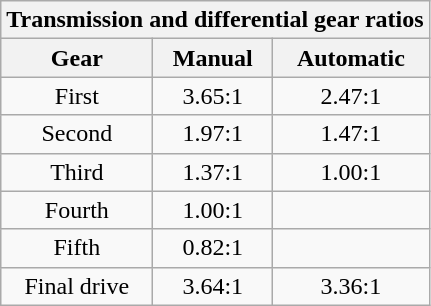<table class="wikitable" style="align:center; text-align:center">
<tr>
<th colspan=3>Transmission and differential gear ratios</th>
</tr>
<tr>
<th>Gear</th>
<th>Manual</th>
<th>Automatic</th>
</tr>
<tr>
<td>First</td>
<td>3.65:1</td>
<td>2.47:1</td>
</tr>
<tr>
<td>Second</td>
<td>1.97:1</td>
<td>1.47:1</td>
</tr>
<tr>
<td>Third</td>
<td>1.37:1</td>
<td>1.00:1</td>
</tr>
<tr>
<td>Fourth</td>
<td>1.00:1</td>
<td></td>
</tr>
<tr>
<td>Fifth</td>
<td>0.82:1</td>
<td></td>
</tr>
<tr>
<td>Final drive</td>
<td>3.64:1</td>
<td>3.36:1</td>
</tr>
</table>
